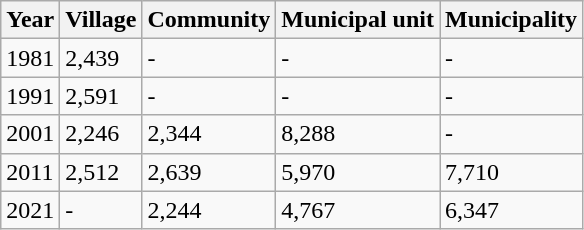<table class=wikitable>
<tr>
<th>Year</th>
<th>Village</th>
<th>Community</th>
<th>Municipal unit</th>
<th>Municipality</th>
</tr>
<tr>
<td>1981</td>
<td>2,439</td>
<td>-</td>
<td>-</td>
<td>-</td>
</tr>
<tr>
<td>1991</td>
<td>2,591</td>
<td>-</td>
<td>-</td>
<td>-</td>
</tr>
<tr>
<td>2001</td>
<td>2,246</td>
<td>2,344</td>
<td>8,288</td>
<td>-</td>
</tr>
<tr>
<td>2011</td>
<td>2,512</td>
<td>2,639</td>
<td>5,970</td>
<td>7,710</td>
</tr>
<tr>
<td>2021</td>
<td>-</td>
<td>2,244</td>
<td>4,767</td>
<td>6,347</td>
</tr>
</table>
